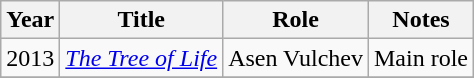<table class="wikitable sortable plainrowheaders">
<tr>
<th scope="col">Year</th>
<th scope="col">Title</th>
<th scope="col">Role</th>
<th scope="col" class="unsortable">Notes</th>
</tr>
<tr>
<td>2013</td>
<td><em><a href='#'>The Tree of Life</a></em></td>
<td>Asen Vulchev</td>
<td>Main role</td>
</tr>
<tr>
</tr>
</table>
